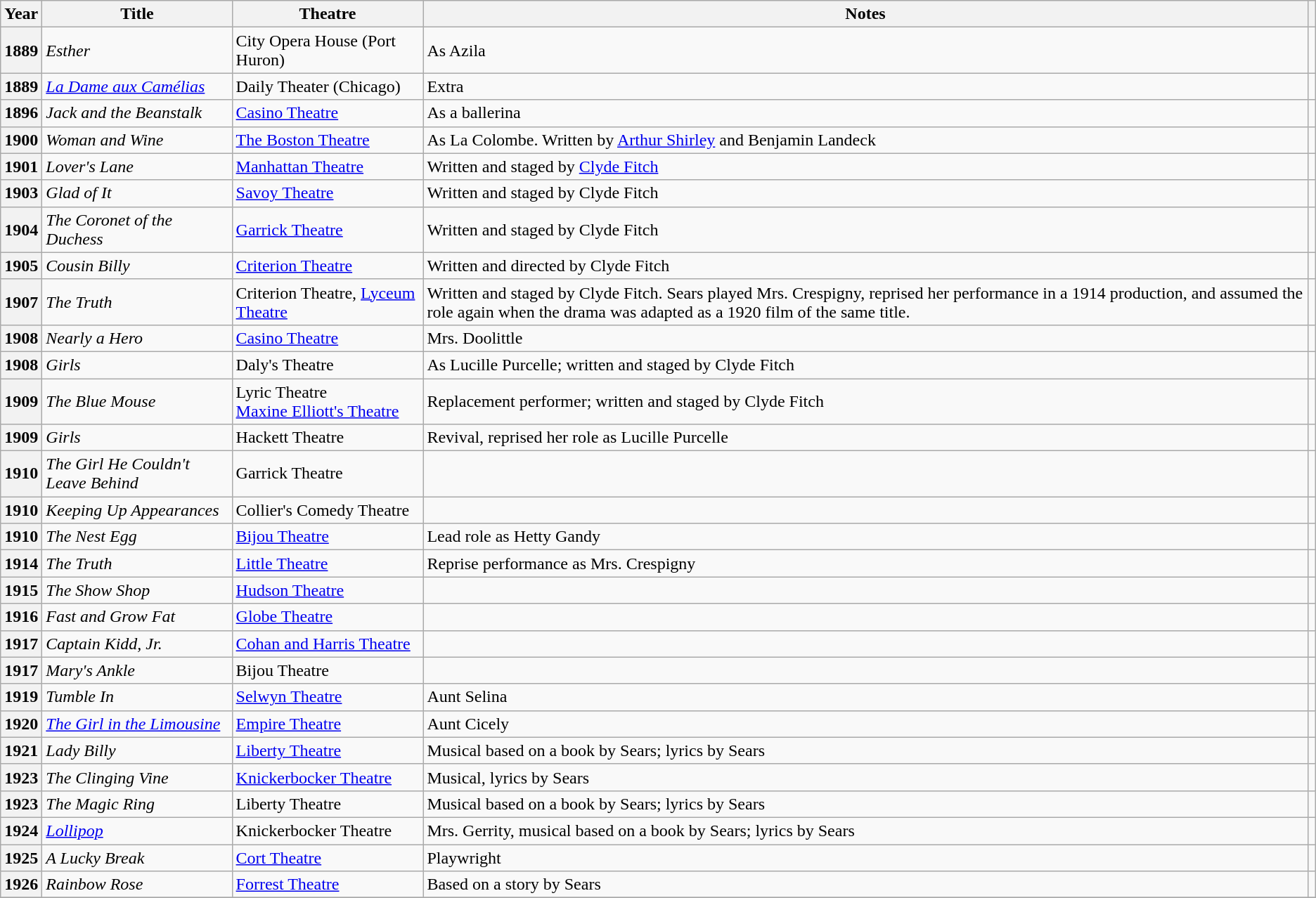<table class="wikitable sortable plainrowheaders">
<tr>
<th scope="col">Year</th>
<th scope="col">Title</th>
<th scope="col">Theatre</th>
<th scope="col" class="unsortable">Notes</th>
<th scope="col" class="unsortable"></th>
</tr>
<tr>
<th scope="row">1889</th>
<td><em>Esther</em></td>
<td>City Opera House (Port Huron)</td>
<td>As Azila</td>
<td align="center"></td>
</tr>
<tr>
<th scope="row">1889</th>
<td><em><a href='#'>La Dame aux Camélias</a></em></td>
<td>Daily Theater (Chicago)</td>
<td>Extra</td>
<td align="center"></td>
</tr>
<tr>
<th scope="row">1896</th>
<td><em>Jack and the Beanstalk</em></td>
<td><a href='#'>Casino Theatre</a></td>
<td>As a ballerina</td>
<td align="center"></td>
</tr>
<tr>
<th scope="row">1900</th>
<td><em>Woman and Wine</em></td>
<td><a href='#'>The Boston Theatre</a></td>
<td>As La Colombe. Written by <a href='#'>Arthur Shirley</a> and Benjamin Landeck</td>
<td align="center"></td>
</tr>
<tr>
<th scope="row">1901</th>
<td><em>Lover's Lane</em></td>
<td><a href='#'>Manhattan Theatre</a></td>
<td>Written and staged by <a href='#'>Clyde Fitch</a></td>
<td align="center"></td>
</tr>
<tr>
<th scope="row">1903</th>
<td><em>Glad of It</em></td>
<td><a href='#'>Savoy Theatre</a></td>
<td>Written and staged by Clyde Fitch</td>
<td align="center"></td>
</tr>
<tr>
<th scope="row">1904</th>
<td><em>The Coronet of the Duchess</em></td>
<td><a href='#'>Garrick Theatre</a></td>
<td>Written and staged by Clyde Fitch</td>
<td align="center"></td>
</tr>
<tr>
<th scope="row">1905</th>
<td><em>Cousin Billy</em></td>
<td><a href='#'>Criterion Theatre</a></td>
<td>Written and directed by Clyde Fitch</td>
<td align="center"></td>
</tr>
<tr>
<th scope="row">1907</th>
<td><em>The Truth</em></td>
<td>Criterion Theatre, <a href='#'>Lyceum Theatre</a></td>
<td>Written and staged by Clyde Fitch. Sears played Mrs. Crespigny, reprised her performance in a 1914 production, and assumed the role again when the drama was adapted as a 1920 film of the same title.</td>
<td align="center"></td>
</tr>
<tr>
<th scope="row">1908</th>
<td><em>Nearly a Hero</em></td>
<td><a href='#'>Casino Theatre</a></td>
<td>Mrs. Doolittle</td>
<td align="center"></td>
</tr>
<tr>
<th scope="row">1908</th>
<td><em>Girls</em></td>
<td>Daly's Theatre</td>
<td>As Lucille Purcelle; written and staged by Clyde Fitch</td>
<td align="center"></td>
</tr>
<tr>
<th scope="row">1909</th>
<td><em>The Blue Mouse</em></td>
<td>Lyric Theatre<br> <a href='#'>Maxine Elliott's Theatre</a></td>
<td>Replacement performer; written and staged by Clyde Fitch</td>
<td align="center"></td>
</tr>
<tr>
<th scope="row">1909</th>
<td><em>Girls</em></td>
<td>Hackett Theatre</td>
<td>Revival, reprised her role as Lucille Purcelle</td>
<td align="center"></td>
</tr>
<tr>
<th scope="row">1910</th>
<td><em>The Girl He Couldn't Leave Behind</em></td>
<td>Garrick Theatre</td>
<td></td>
<td align="center"></td>
</tr>
<tr>
<th scope="row">1910</th>
<td><em>Keeping Up Appearances</em></td>
<td>Collier's Comedy Theatre</td>
<td></td>
<td align="center"></td>
</tr>
<tr>
<th scope="row">1910</th>
<td><em>The Nest Egg</em></td>
<td><a href='#'>Bijou Theatre</a></td>
<td>Lead role as Hetty Gandy</td>
<td align="center"></td>
</tr>
<tr>
<th scope="row">1914</th>
<td><em>The Truth</em></td>
<td><a href='#'>Little Theatre</a></td>
<td>Reprise performance as Mrs. Crespigny</td>
<td align="center"></td>
</tr>
<tr>
<th scope="row">1915</th>
<td><em>The Show Shop</em></td>
<td><a href='#'>Hudson Theatre</a></td>
<td></td>
<td align="center"></td>
</tr>
<tr>
<th scope="row">1916</th>
<td><em>Fast and Grow Fat</em></td>
<td><a href='#'>Globe Theatre</a></td>
<td></td>
<td align="center"></td>
</tr>
<tr>
<th scope="row">1917</th>
<td><em>Captain Kidd, Jr.</em></td>
<td><a href='#'>Cohan and Harris Theatre</a></td>
<td></td>
<td align="center"></td>
</tr>
<tr>
<th scope="row">1917</th>
<td><em>Mary's Ankle</em></td>
<td>Bijou Theatre</td>
<td></td>
<td align="center"></td>
</tr>
<tr>
<th scope="row">1919</th>
<td><em>Tumble In</em></td>
<td><a href='#'>Selwyn Theatre</a></td>
<td>Aunt Selina</td>
<td align="center"></td>
</tr>
<tr>
<th scope="row">1920</th>
<td><em><a href='#'>The Girl in the Limousine</a></em></td>
<td><a href='#'>Empire Theatre</a></td>
<td>Aunt Cicely</td>
<td align="center"></td>
</tr>
<tr>
<th scope="row">1921</th>
<td><em>Lady Billy</em></td>
<td><a href='#'>Liberty Theatre</a></td>
<td>Musical based on a book by Sears; lyrics by Sears</td>
<td align="center"></td>
</tr>
<tr>
<th scope="row">1923</th>
<td><em>The Clinging Vine</em></td>
<td><a href='#'>Knickerbocker Theatre</a></td>
<td>Musical, lyrics by Sears</td>
<td align="center"></td>
</tr>
<tr>
<th scope="row">1923</th>
<td><em>The Magic Ring</em></td>
<td>Liberty Theatre</td>
<td>Musical based on a book by Sears; lyrics by Sears</td>
<td align="center"></td>
</tr>
<tr>
<th scope="row">1924</th>
<td><em><a href='#'>Lollipop</a></em></td>
<td>Knickerbocker Theatre</td>
<td>Mrs. Gerrity, musical based on a book by Sears; lyrics by Sears</td>
<td align="center"></td>
</tr>
<tr>
<th scope="row">1925</th>
<td><em>A Lucky Break</em></td>
<td><a href='#'>Cort Theatre</a></td>
<td>Playwright</td>
<td align="center"></td>
</tr>
<tr>
<th scope="row">1926</th>
<td><em>Rainbow Rose</em></td>
<td><a href='#'>Forrest Theatre</a></td>
<td>Based on a story by Sears</td>
<td align="center"></td>
</tr>
<tr>
</tr>
</table>
